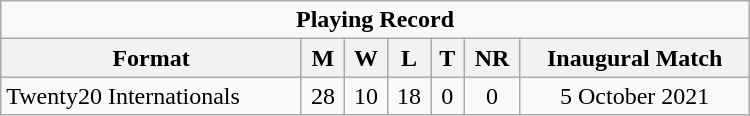<table class="wikitable" style="text-align: center; width: 500px;">
<tr>
<td colspan=7 align="center"><strong>Playing Record</strong></td>
</tr>
<tr>
<th>Format</th>
<th>M</th>
<th>W</th>
<th>L</th>
<th>T</th>
<th>NR</th>
<th>Inaugural Match</th>
</tr>
<tr>
<td align="left">Twenty20 Internationals</td>
<td>28</td>
<td>10</td>
<td>18</td>
<td>0</td>
<td>0</td>
<td>5 October 2021</td>
</tr>
</table>
